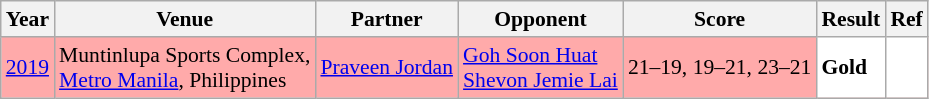<table class="sortable wikitable" style="font-size: 90%">
<tr>
<th>Year</th>
<th>Venue</th>
<th>Partner</th>
<th>Opponent</th>
<th>Score</th>
<th>Result</th>
<th>Ref</th>
</tr>
<tr style="background:#FFAAAA">
<td align="center"><a href='#'>2019</a></td>
<td align="left">Muntinlupa Sports Complex,<br><a href='#'>Metro Manila</a>, Philippines</td>
<td align="left"> <a href='#'>Praveen Jordan</a></td>
<td align="left"> <a href='#'>Goh Soon Huat</a><br> <a href='#'>Shevon Jemie Lai</a></td>
<td align="left">21–19, 19–21, 23–21</td>
<td style="text-align:left; background:white"> <strong>Gold</strong></td>
<td style="text-align:center; background:white"></td>
</tr>
</table>
